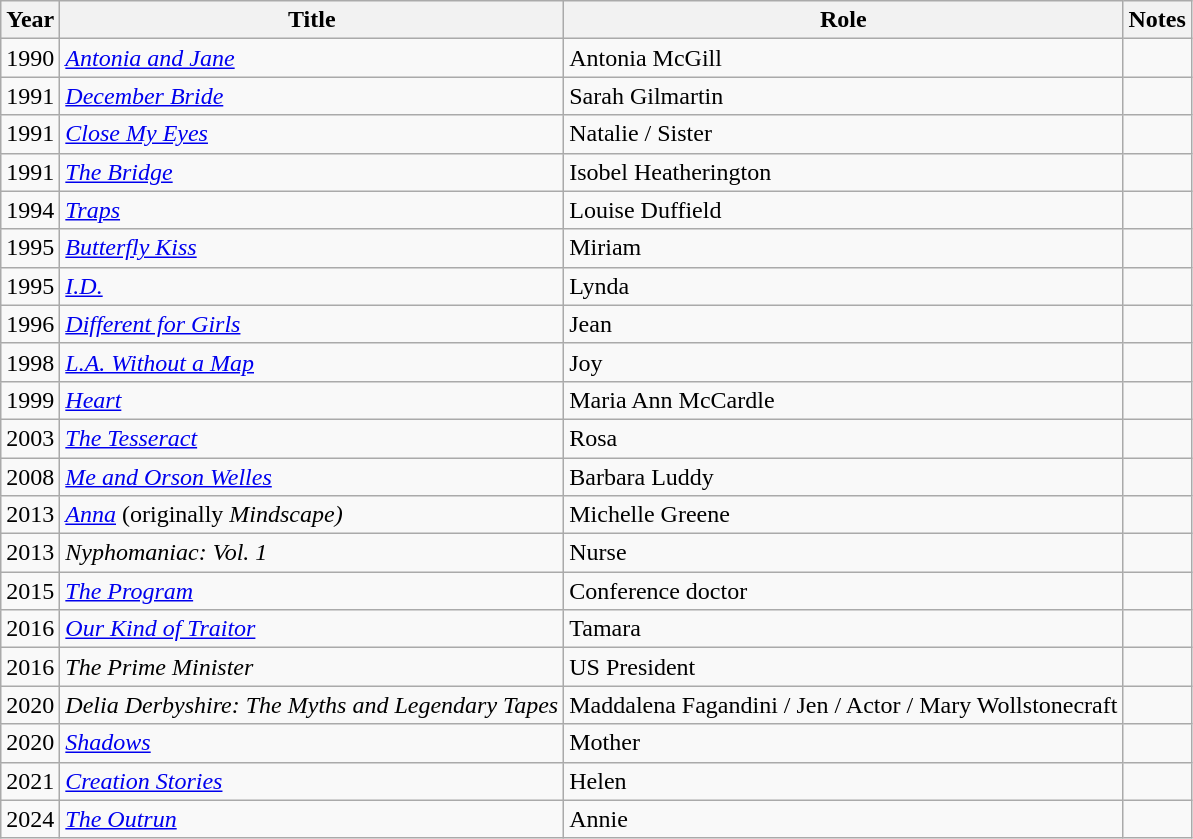<table class="wikitable sortable">
<tr>
<th>Year</th>
<th>Title</th>
<th>Role</th>
<th class="unsortable">Notes</th>
</tr>
<tr>
<td>1990</td>
<td><em><a href='#'>Antonia and Jane</a></em></td>
<td>Antonia McGill</td>
<td></td>
</tr>
<tr>
<td>1991</td>
<td><em><a href='#'>December Bride</a></em></td>
<td>Sarah Gilmartin</td>
<td></td>
</tr>
<tr>
<td>1991</td>
<td><em><a href='#'>Close My Eyes</a></em></td>
<td>Natalie / Sister</td>
<td></td>
</tr>
<tr>
<td>1991</td>
<td><em><a href='#'>The Bridge</a></em></td>
<td>Isobel Heatherington</td>
<td></td>
</tr>
<tr>
<td>1994</td>
<td><em><a href='#'>Traps</a></em></td>
<td>Louise Duffield</td>
<td></td>
</tr>
<tr>
<td>1995</td>
<td><em><a href='#'>Butterfly Kiss</a></em></td>
<td>Miriam</td>
<td></td>
</tr>
<tr>
<td>1995</td>
<td><em><a href='#'>I.D.</a></em></td>
<td>Lynda</td>
<td></td>
</tr>
<tr>
<td>1996</td>
<td><em><a href='#'>Different for Girls</a></em></td>
<td>Jean</td>
<td></td>
</tr>
<tr>
<td>1998</td>
<td><em><a href='#'>L.A. Without a Map</a></em></td>
<td>Joy</td>
<td></td>
</tr>
<tr>
<td>1999</td>
<td><em><a href='#'>Heart</a></em></td>
<td>Maria Ann McCardle</td>
<td></td>
</tr>
<tr>
<td>2003</td>
<td><em><a href='#'>The Tesseract</a></em></td>
<td>Rosa</td>
<td></td>
</tr>
<tr>
<td>2008</td>
<td><em><a href='#'>Me and Orson Welles</a></em></td>
<td>Barbara Luddy</td>
<td></td>
</tr>
<tr>
<td>2013</td>
<td><em><a href='#'>Anna</a></em> (originally <em>Mindscape)</em></td>
<td>Michelle Greene</td>
<td></td>
</tr>
<tr>
<td>2013</td>
<td><em>Nyphomaniac: Vol. 1</em></td>
<td>Nurse</td>
<td></td>
</tr>
<tr>
<td>2015</td>
<td><em><a href='#'>The Program</a></em></td>
<td>Conference doctor</td>
<td></td>
</tr>
<tr>
<td>2016</td>
<td><em><a href='#'>Our Kind of Traitor</a></em></td>
<td>Tamara</td>
<td></td>
</tr>
<tr>
<td>2016</td>
<td><em>The Prime Minister</em></td>
<td>US President</td>
<td></td>
</tr>
<tr>
<td>2020</td>
<td><em>Delia Derbyshire: The Myths and Legendary Tapes</em></td>
<td>Maddalena Fagandini / Jen / Actor / Mary Wollstonecraft</td>
<td></td>
</tr>
<tr>
<td>2020</td>
<td><em><a href='#'>Shadows</a></em></td>
<td>Mother</td>
<td></td>
</tr>
<tr>
<td>2021</td>
<td><em><a href='#'>Creation Stories</a></em></td>
<td>Helen</td>
<td></td>
</tr>
<tr>
<td>2024</td>
<td><em><a href='#'>The Outrun</a></em></td>
<td>Annie</td>
<td></td>
</tr>
</table>
